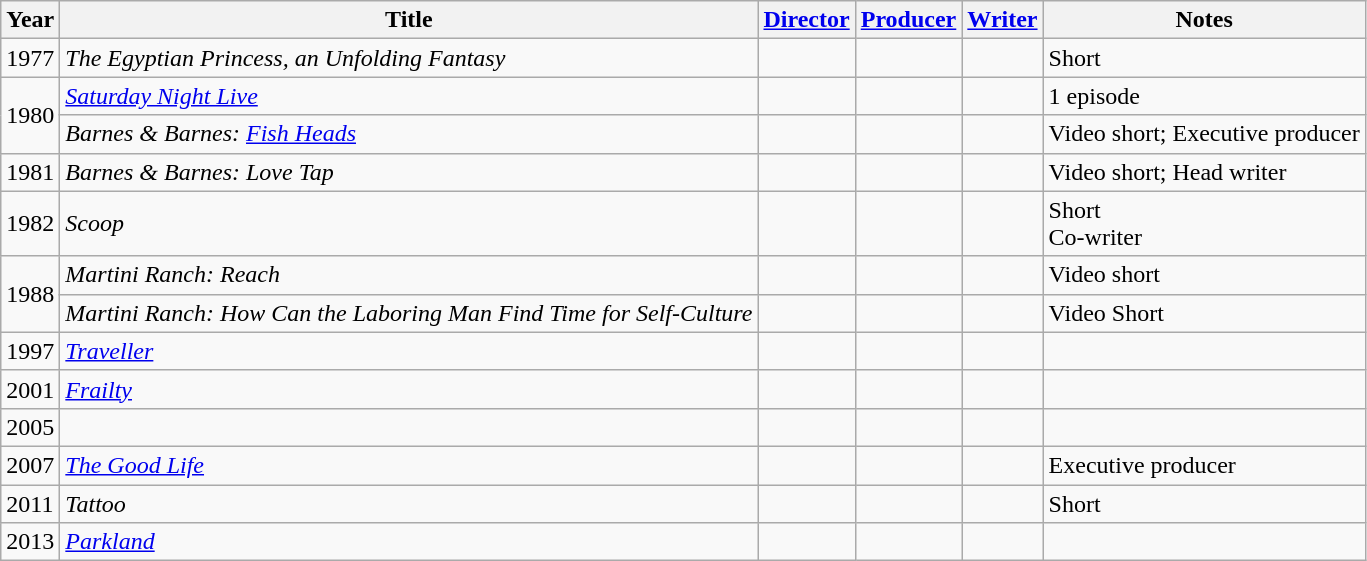<table class="wikitable sortable">
<tr>
<th>Year</th>
<th>Title</th>
<th><a href='#'>Director</a></th>
<th><a href='#'>Producer</a></th>
<th><a href='#'>Writer</a></th>
<th>Notes</th>
</tr>
<tr>
<td>1977</td>
<td><em>The Egyptian Princess, an Unfolding Fantasy</em></td>
<td></td>
<td></td>
<td></td>
<td>Short</td>
</tr>
<tr>
<td rowspan="2">1980</td>
<td><em><a href='#'>Saturday Night Live</a></em></td>
<td></td>
<td></td>
<td></td>
<td>1 episode</td>
</tr>
<tr>
<td><em>Barnes & Barnes: <a href='#'>Fish Heads</a></em></td>
<td></td>
<td></td>
<td></td>
<td>Video short; Executive producer</td>
</tr>
<tr>
<td>1981</td>
<td><em>Barnes & Barnes: Love Tap</em></td>
<td></td>
<td></td>
<td></td>
<td>Video short; Head writer</td>
</tr>
<tr>
<td>1982</td>
<td><em>Scoop</em></td>
<td></td>
<td></td>
<td></td>
<td>Short<br>Co-writer</td>
</tr>
<tr>
<td rowspan="2">1988</td>
<td><em>Martini Ranch: Reach</em></td>
<td></td>
<td></td>
<td></td>
<td>Video short</td>
</tr>
<tr>
<td><em>Martini Ranch: How Can the Laboring Man Find Time for Self-Culture</em></td>
<td></td>
<td></td>
<td></td>
<td>Video Short</td>
</tr>
<tr>
<td>1997</td>
<td><em><a href='#'>Traveller</a></em></td>
<td></td>
<td></td>
<td></td>
<td></td>
</tr>
<tr>
<td>2001</td>
<td><em><a href='#'>Frailty</a></em></td>
<td></td>
<td></td>
<td></td>
<td></td>
</tr>
<tr>
<td>2005</td>
<td><em></em></td>
<td></td>
<td></td>
<td></td>
<td></td>
</tr>
<tr>
<td>2007</td>
<td><em><a href='#'>The Good Life</a></em></td>
<td></td>
<td></td>
<td></td>
<td>Executive producer</td>
</tr>
<tr>
<td>2011</td>
<td><em>Tattoo</em></td>
<td></td>
<td></td>
<td></td>
<td>Short</td>
</tr>
<tr>
<td>2013</td>
<td><em><a href='#'>Parkland</a></em></td>
<td></td>
<td></td>
<td></td>
<td></td>
</tr>
</table>
